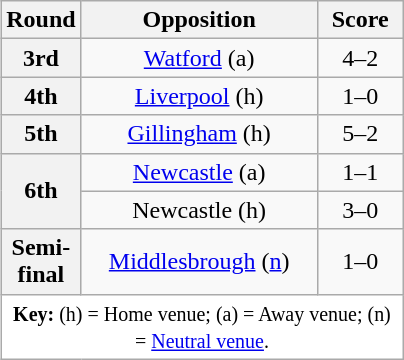<table class="wikitable plainrowheaders" style="text-align:center;margin-left:1em;float:right">
<tr>
<th width="25">Round</th>
<th width="150">Opposition</th>
<th width="50">Score</th>
</tr>
<tr>
<th scope=row style="text-align:center">3rd</th>
<td><a href='#'>Watford</a> (a)</td>
<td>4–2</td>
</tr>
<tr>
<th scope=row style="text-align:center">4th</th>
<td><a href='#'>Liverpool</a> (h)</td>
<td>1–0</td>
</tr>
<tr>
<th scope=row style="text-align:center">5th</th>
<td><a href='#'>Gillingham</a> (h)</td>
<td>5–2</td>
</tr>
<tr>
<th scope=row style="text-align:center" rowspan="2">6th</th>
<td><a href='#'>Newcastle</a> (a)</td>
<td>1–1</td>
</tr>
<tr>
<td>Newcastle (h)</td>
<td>3–0</td>
</tr>
<tr>
<th scope=row style="text-align:center">Semi-final</th>
<td><a href='#'>Middlesbrough</a> (<a href='#'>n</a>)</td>
<td>1–0</td>
</tr>
<tr>
<td colspan="3" style="background-color:white;"><small><strong>Key:</strong> (h) = Home venue; (a) = Away venue; (n) = <a href='#'>Neutral venue</a>.</small></td>
</tr>
</table>
